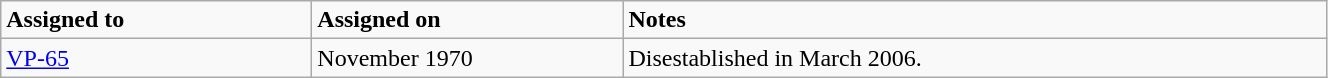<table class="wikitable" style="width: 70%;">
<tr>
<td style="width: 200px;"><strong>Assigned to</strong></td>
<td style="width: 200px;"><strong>Assigned on</strong></td>
<td><strong>Notes</strong></td>
</tr>
<tr>
<td><a href='#'>VP-65</a></td>
<td>November 1970</td>
<td>Disestablished in March 2006.</td>
</tr>
</table>
